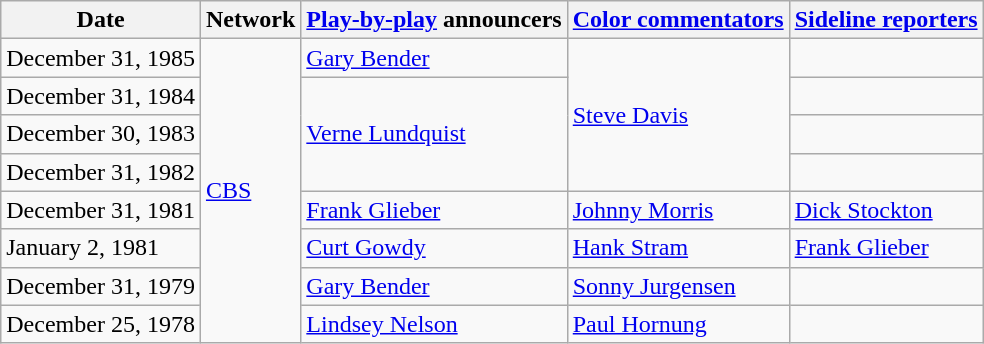<table class="wikitable">
<tr>
<th>Date</th>
<th>Network</th>
<th><a href='#'>Play-by-play</a> announcers</th>
<th><a href='#'>Color commentators</a></th>
<th><a href='#'>Sideline reporters</a></th>
</tr>
<tr>
<td>December 31, 1985</td>
<td rowspan=8><a href='#'>CBS</a></td>
<td><a href='#'>Gary Bender</a></td>
<td rowspan=4><a href='#'>Steve Davis</a></td>
<td></td>
</tr>
<tr>
<td>December 31, 1984</td>
<td rowspan=3><a href='#'>Verne Lundquist</a></td>
<td></td>
</tr>
<tr>
<td>December 30, 1983</td>
<td></td>
</tr>
<tr>
<td>December 31, 1982</td>
<td></td>
</tr>
<tr>
<td>December 31, 1981</td>
<td><a href='#'>Frank Glieber</a></td>
<td><a href='#'>Johnny Morris</a></td>
<td><a href='#'>Dick Stockton</a></td>
</tr>
<tr>
<td>January 2, 1981</td>
<td><a href='#'>Curt Gowdy</a></td>
<td><a href='#'>Hank Stram</a></td>
<td><a href='#'>Frank Glieber</a></td>
</tr>
<tr>
<td>December 31, 1979</td>
<td><a href='#'>Gary Bender</a></td>
<td><a href='#'>Sonny Jurgensen</a></td>
<td></td>
</tr>
<tr>
<td>December 25, 1978</td>
<td><a href='#'>Lindsey Nelson</a></td>
<td><a href='#'>Paul Hornung</a></td>
<td></td>
</tr>
</table>
